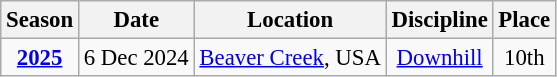<table class="wikitable" style="text-align:center; font-size:95%;">
<tr>
<th>Season</th>
<th>Date</th>
<th>Location</th>
<th>Discipline</th>
<th>Place</th>
</tr>
<tr>
<td><strong><a href='#'>2025</a></strong></td>
<td align=right>6 Dec 2024</td>
<td align=left> <a href='#'>Beaver Creek</a>, USA</td>
<td><a href='#'>Downhill</a></td>
<td>10th</td>
</tr>
</table>
